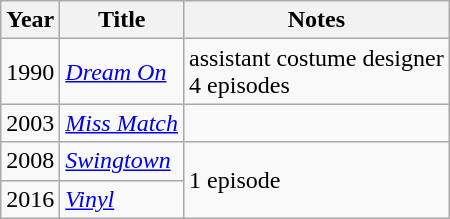<table class="wikitable sortable">
<tr>
<th>Year</th>
<th>Title</th>
<th class="unsortable">Notes</th>
</tr>
<tr>
<td>1990</td>
<td><em><a href='#'>Dream On</a></em></td>
<td>assistant costume designer<br>4 episodes</td>
</tr>
<tr>
<td>2003</td>
<td><em><a href='#'>Miss Match</a></em></td>
<td></td>
</tr>
<tr>
<td>2008</td>
<td><em><a href='#'>Swingtown</a></em></td>
<td rowspan="2">1 episode</td>
</tr>
<tr>
<td>2016</td>
<td><em><a href='#'>Vinyl</a></em></td>
</tr>
</table>
